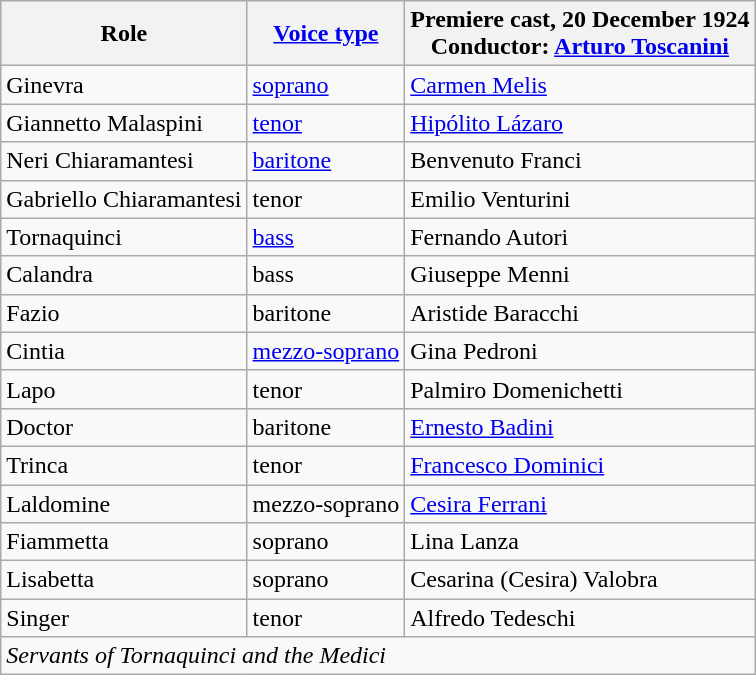<table class="wikitable">
<tr>
<th>Role</th>
<th><a href='#'>Voice type</a></th>
<th>Premiere cast, 20 December 1924<br>Conductor: <a href='#'>Arturo Toscanini</a></th>
</tr>
<tr>
<td>Ginevra</td>
<td><a href='#'>soprano</a></td>
<td><a href='#'>Carmen Melis</a></td>
</tr>
<tr>
<td>Giannetto Malaspini</td>
<td><a href='#'>tenor</a></td>
<td><a href='#'>Hipólito Lázaro</a></td>
</tr>
<tr>
<td>Neri Chiaramantesi</td>
<td><a href='#'>baritone</a></td>
<td>Benvenuto Franci</td>
</tr>
<tr>
<td>Gabriello Chiaramantesi</td>
<td>tenor</td>
<td>Emilio Venturini</td>
</tr>
<tr>
<td>Tornaquinci</td>
<td><a href='#'>bass</a></td>
<td>Fernando Autori</td>
</tr>
<tr>
<td>Calandra</td>
<td>bass</td>
<td>Giuseppe Menni</td>
</tr>
<tr>
<td>Fazio</td>
<td>baritone</td>
<td>Aristide Baracchi</td>
</tr>
<tr>
<td>Cintia</td>
<td><a href='#'>mezzo-soprano</a></td>
<td>Gina Pedroni</td>
</tr>
<tr>
<td>Lapo</td>
<td>tenor</td>
<td>Palmiro Domenichetti</td>
</tr>
<tr>
<td>Doctor</td>
<td>baritone</td>
<td><a href='#'>Ernesto Badini</a></td>
</tr>
<tr>
<td>Trinca</td>
<td>tenor</td>
<td><a href='#'>Francesco Dominici</a></td>
</tr>
<tr>
<td>Laldomine</td>
<td>mezzo-soprano</td>
<td><a href='#'>Cesira Ferrani</a></td>
</tr>
<tr>
<td>Fiammetta</td>
<td>soprano</td>
<td>Lina Lanza</td>
</tr>
<tr>
<td>Lisabetta</td>
<td>soprano</td>
<td>Cesarina (Cesira) Valobra</td>
</tr>
<tr>
<td>Singer</td>
<td>tenor</td>
<td>Alfredo Tedeschi</td>
</tr>
<tr>
<td colspan="3"><em>Servants of Tornaquinci and the Medici</em></td>
</tr>
</table>
